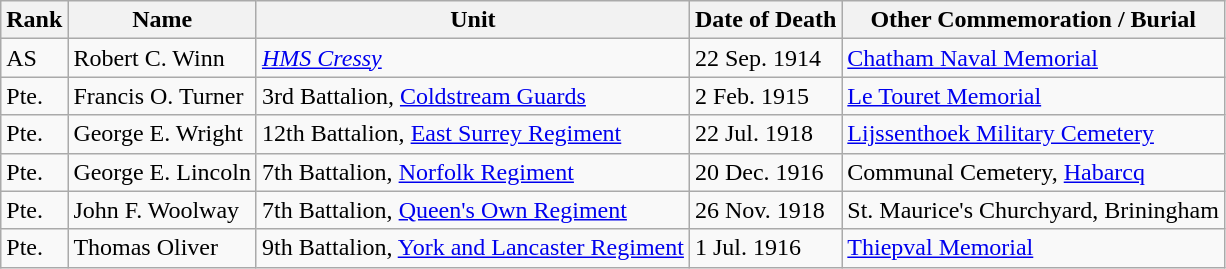<table class="wikitable">
<tr>
<th>Rank</th>
<th>Name</th>
<th>Unit</th>
<th>Date of Death</th>
<th>Other Commemoration / Burial</th>
</tr>
<tr>
<td>AS</td>
<td>Robert C. Winn</td>
<td><a href='#'><em>HMS Cressy</em></a></td>
<td>22 Sep. 1914</td>
<td><a href='#'>Chatham Naval Memorial</a></td>
</tr>
<tr>
<td>Pte.</td>
<td>Francis O. Turner</td>
<td>3rd Battalion, <a href='#'>Coldstream Guards</a></td>
<td>2 Feb. 1915</td>
<td><a href='#'>Le Touret Memorial</a></td>
</tr>
<tr>
<td>Pte.</td>
<td>George E. Wright</td>
<td>12th Battalion, <a href='#'>East Surrey Regiment</a></td>
<td>22 Jul. 1918</td>
<td><a href='#'>Lijssenthoek Military Cemetery</a></td>
</tr>
<tr>
<td>Pte.</td>
<td>George E. Lincoln</td>
<td>7th Battalion, <a href='#'>Norfolk Regiment</a></td>
<td>20 Dec. 1916</td>
<td>Communal Cemetery, <a href='#'>Habarcq</a></td>
</tr>
<tr>
<td>Pte.</td>
<td>John F. Woolway</td>
<td>7th Battalion, <a href='#'>Queen's Own Regiment</a></td>
<td>26 Nov. 1918</td>
<td>St. Maurice's Churchyard, Briningham</td>
</tr>
<tr>
<td>Pte.</td>
<td>Thomas Oliver</td>
<td>9th Battalion, <a href='#'>York and Lancaster Regiment</a></td>
<td>1 Jul. 1916</td>
<td><a href='#'>Thiepval Memorial</a></td>
</tr>
</table>
